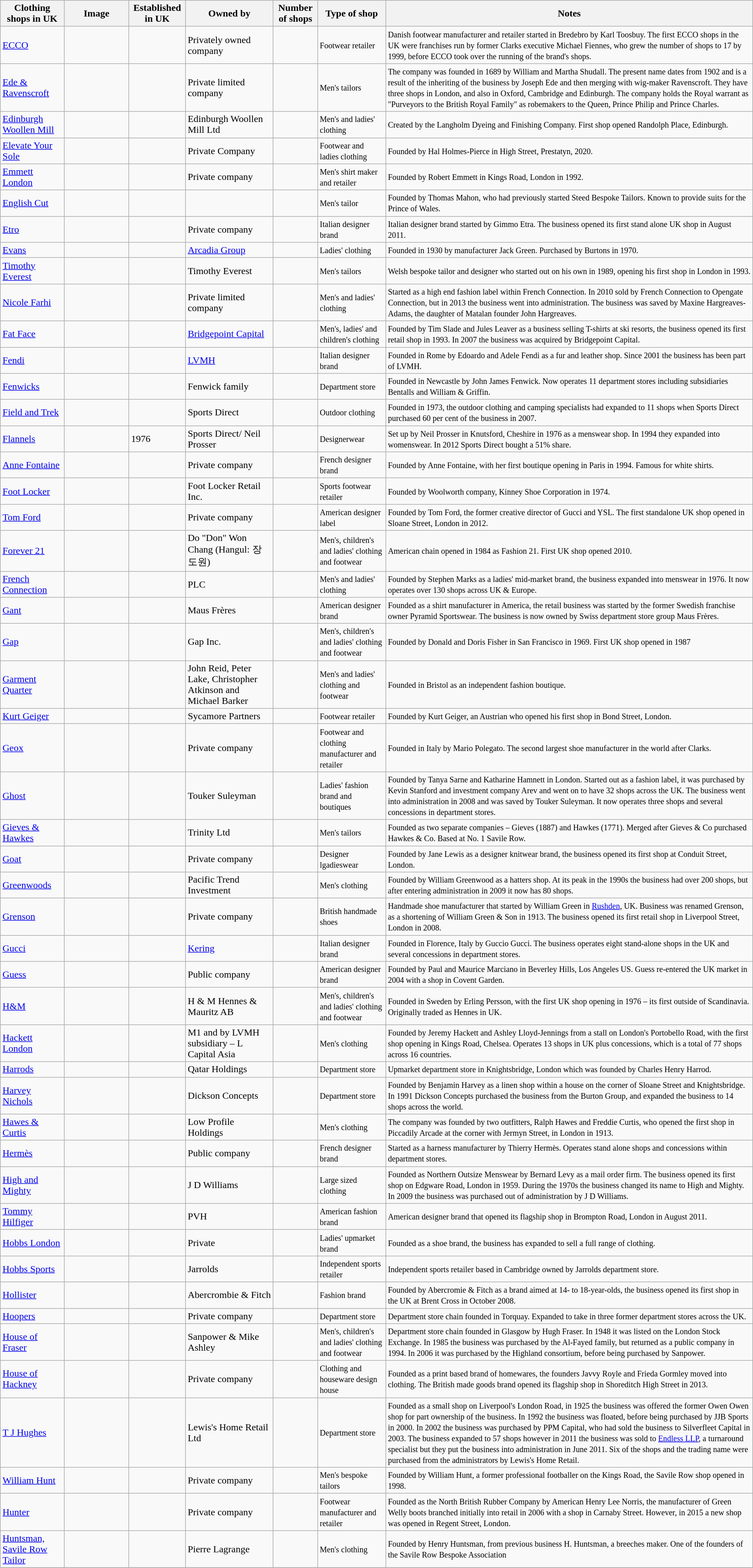<table class="wikitable sortable">
<tr>
<th>Clothing shops in UK</th>
<th style="width:100px;" class="unsortable">Image</th>
<th data-sort-type="number">Established in UK</th>
<th>Owned by</th>
<th>Number of shops</th>
<th>Type of shop</th>
<th>Notes</th>
</tr>
<tr>
<td><a href='#'>ECCO</a></td>
<td></td>
<td></td>
<td>Privately owned company</td>
<td></td>
<td><small>Footwear retailer</small></td>
<td><small>Danish footwear manufacturer and retailer started in Bredebro by Karl Toosbuy. The first ECCO shops in the UK were franchises run by former Clarks executive Michael Fiennes, who grew the number of shops to 17 by 1999, before ECCO took over the running of the brand's shops.</small></td>
</tr>
<tr>
<td><a href='#'>Ede & Ravenscroft</a></td>
<td></td>
<td></td>
<td>Private limited company</td>
<td></td>
<td><small>Men's tailors</small></td>
<td><small>The company was founded in 1689 by William and Martha Shudall. The present name dates from 1902 and is a result of the inheriting of the business by Joseph Ede and then merging with wig-maker Ravenscroft. They have three shops in London, and also in Oxford, Cambridge and Edinburgh. The company holds the Royal warrant as "Purveyors to the British Royal Family" as robemakers to the Queen, Prince Philip and Prince Charles.</small></td>
</tr>
<tr>
<td><a href='#'>Edinburgh Woollen Mill</a></td>
<td></td>
<td></td>
<td>Edinburgh Woollen Mill Ltd</td>
<td></td>
<td><small>Men's and ladies' clothing</small></td>
<td><small>Created by the Langholm Dyeing and Finishing Company. First shop opened Randolph Place, Edinburgh.</small></td>
</tr>
<tr>
<td><a href='#'>Elevate Your Sole</a></td>
<td></td>
<td></td>
<td>Private Company</td>
<td></td>
<td><small>Footwear and ladies clothing</small></td>
<td><small>Founded by Hal Holmes-Pierce in High Street, Prestatyn, 2020.</small></td>
</tr>
<tr>
<td><a href='#'>Emmett London</a></td>
<td></td>
<td></td>
<td>Private company</td>
<td></td>
<td><small>Men's shirt maker and retailer</small></td>
<td><small>Founded by Robert Emmett in Kings Road, London in 1992.</small></td>
</tr>
<tr>
<td><a href='#'>English Cut</a></td>
<td></td>
<td></td>
<td></td>
<td></td>
<td><small>Men's tailor</small></td>
<td><small>Founded by Thomas Mahon, who had previously started Steed Bespoke Tailors. Known to provide suits for the Prince of Wales.</small></td>
</tr>
<tr>
<td><a href='#'>Etro</a></td>
<td></td>
<td></td>
<td>Private company</td>
<td></td>
<td><small>Italian designer brand</small></td>
<td><small>Italian designer brand started by Gimmo Etra. The business opened its first stand alone UK shop in August 2011.</small></td>
</tr>
<tr>
<td><a href='#'>Evans</a></td>
<td></td>
<td></td>
<td><a href='#'>Arcadia Group</a></td>
<td></td>
<td><small>Ladies' clothing</small></td>
<td><small>Founded in 1930 by manufacturer Jack Green. Purchased by Burtons in 1970.</small></td>
</tr>
<tr>
<td><a href='#'>Timothy Everest</a></td>
<td></td>
<td></td>
<td>Timothy Everest</td>
<td></td>
<td><small>Men's tailors</small></td>
<td><small>Welsh bespoke tailor and designer who started out on his own in 1989, opening his first shop in London in 1993.</small></td>
</tr>
<tr>
<td><a href='#'>Nicole Farhi</a></td>
<td></td>
<td></td>
<td>Private limited company</td>
<td></td>
<td><small>Men's and ladies' clothing</small></td>
<td><small>Started as a high end fashion label within French Connection. In 2010 sold by French Connection to Opengate Connection, but in 2013 the business went into administration. The business was saved by Maxine Hargreaves-Adams, the daughter of Matalan founder John Hargreaves.</small></td>
</tr>
<tr>
<td><a href='#'>Fat Face</a></td>
<td></td>
<td></td>
<td><a href='#'>Bridgepoint Capital</a></td>
<td></td>
<td><small>Men's, ladies' and children's clothing</small></td>
<td><small>Founded by Tim Slade and Jules Leaver as a business selling T-shirts at ski resorts, the business opened its first retail shop in 1993. In 2007 the business was acquired by Bridgepoint Capital.</small></td>
</tr>
<tr>
<td><a href='#'>Fendi</a></td>
<td></td>
<td></td>
<td><a href='#'>LVMH</a></td>
<td></td>
<td><small>Italian designer brand</small></td>
<td><small>Founded in Rome by Edoardo and Adele Fendi as a fur and leather shop. Since 2001 the business has been part of LVMH.</small></td>
</tr>
<tr>
<td><a href='#'>Fenwicks</a></td>
<td></td>
<td></td>
<td>Fenwick family</td>
<td></td>
<td><small>Department store</small></td>
<td><small>Founded in Newcastle by John James Fenwick. Now operates 11 department stores including subsidiaries Bentalls and William & Griffin.</small></td>
</tr>
<tr>
<td><a href='#'>Field and Trek</a></td>
<td></td>
<td></td>
<td>Sports Direct</td>
<td></td>
<td><small>Outdoor clothing</small></td>
<td><small>Founded in 1973, the outdoor clothing and camping specialists had expanded to 11 shops when Sports Direct purchased 60 per cent of the business in 2007.</small></td>
</tr>
<tr>
<td><a href='#'>Flannels</a></td>
<td></td>
<td>1976</td>
<td>Sports Direct/ Neil Prosser</td>
<td></td>
<td><small>Designerwear</small></td>
<td><small> Set up by Neil Prosser in Knutsford, Cheshire in 1976 as a menswear shop. In 1994 they expanded into womenswear. In 2012 Sports Direct bought a 51% share.</small></td>
</tr>
<tr>
<td><a href='#'>Anne Fontaine</a></td>
<td></td>
<td></td>
<td>Private company</td>
<td></td>
<td><small>French designer brand</small></td>
<td><small>Founded by Anne Fontaine, with her first boutique opening in Paris in 1994. Famous for white shirts.</small></td>
</tr>
<tr>
<td><a href='#'>Foot Locker</a></td>
<td></td>
<td></td>
<td>Foot Locker Retail Inc.</td>
<td></td>
<td><small>Sports footwear retailer</small></td>
<td><small>Founded by Woolworth company, Kinney Shoe Corporation in 1974.</small></td>
</tr>
<tr>
<td><a href='#'>Tom Ford</a></td>
<td></td>
<td></td>
<td>Private company</td>
<td></td>
<td><small>American designer label</small></td>
<td><small>Founded by Tom Ford, the former creative director of Gucci and YSL. The first standalone UK shop opened in Sloane Street, London in 2012.</small></td>
</tr>
<tr>
<td><a href='#'>Forever 21</a></td>
<td></td>
<td></td>
<td>Do "Don" Won Chang (Hangul: 장도원)</td>
<td></td>
<td><small>Men's, children's and ladies' clothing and footwear</small></td>
<td><small>American chain opened in 1984 as Fashion 21. First UK shop opened 2010.</small></td>
</tr>
<tr>
<td><a href='#'>French Connection</a></td>
<td></td>
<td></td>
<td>PLC</td>
<td></td>
<td><small>Men's and ladies' clothing</small></td>
<td><small>Founded by Stephen Marks as a ladies' mid-market brand, the business expanded into menswear in 1976. It now operates over 130 shops across UK & Europe.</small></td>
</tr>
<tr>
<td><a href='#'>Gant</a></td>
<td></td>
<td></td>
<td>Maus Frères</td>
<td></td>
<td><small>American designer brand</small></td>
<td><small>Founded as a shirt manufacturer in America, the retail business was started by the former Swedish franchise owner Pyramid Sportswear. The business is now owned by Swiss department store group Maus Frères.</small></td>
</tr>
<tr>
<td><a href='#'>Gap</a></td>
<td></td>
<td></td>
<td>Gap Inc.</td>
<td></td>
<td><small>Men's, children's and ladies' clothing and footwear</small></td>
<td><small>Founded by Donald and Doris Fisher in San Francisco in 1969. First UK shop opened in 1987</small></td>
</tr>
<tr>
<td><a href='#'>Garment Quarter</a></td>
<td></td>
<td></td>
<td>John Reid, Peter Lake, Christopher Atkinson and Michael Barker</td>
<td></td>
<td><small>Men's and ladies' clothing and footwear</small></td>
<td><small>Founded in Bristol as an independent fashion boutique.</small></td>
</tr>
<tr>
<td><a href='#'>Kurt Geiger</a></td>
<td></td>
<td></td>
<td>Sycamore Partners</td>
<td></td>
<td><small>Footwear retailer</small></td>
<td><small>Founded by Kurt Geiger, an Austrian who opened his first shop in Bond Street, London.</small></td>
</tr>
<tr>
<td><a href='#'>Geox</a></td>
<td></td>
<td></td>
<td>Private company</td>
<td></td>
<td><small>Footwear and clothing manufacturer and retailer</small></td>
<td><small>Founded in Italy by Mario Polegato. The second largest shoe manufacturer in the world after Clarks.</small></td>
</tr>
<tr>
<td><a href='#'>Ghost</a></td>
<td></td>
<td></td>
<td>Touker Suleyman</td>
<td></td>
<td><small>Ladies' fashion brand and boutiques</small></td>
<td><small>Founded by Tanya Sarne and Katharine Hamnett in London. Started out as a fashion label, it was purchased by Kevin Stanford and investment company Arev and went on to have 32 shops across the UK. The business went into administration in 2008 and was saved by Touker Suleyman. It now operates three shops and several concessions in department stores.</small></td>
</tr>
<tr>
<td><a href='#'>Gieves & Hawkes</a></td>
<td></td>
<td></td>
<td>Trinity Ltd</td>
<td></td>
<td><small>Men's tailors</small></td>
<td><small>Founded as two separate companies – Gieves (1887) and Hawkes (1771). Merged after Gieves & Co purchased Hawkes & Co. Based at No. 1 Savile Row.</small></td>
</tr>
<tr>
<td><a href='#'>Goat</a></td>
<td></td>
<td></td>
<td>Private company</td>
<td></td>
<td><small>Designer lgadieswear</small></td>
<td><small>Founded by Jane Lewis as a designer knitwear brand, the business opened its first shop at Conduit Street, London.</small></td>
</tr>
<tr>
<td><a href='#'>Greenwoods</a></td>
<td></td>
<td></td>
<td>Pacific Trend Investment</td>
<td></td>
<td><small>Men's clothing</small></td>
<td><small>Founded by William Greenwood as a hatters shop. At its peak in the 1990s the business had over 200 shops, but after entering administration in 2009 it now has 80 shops.</small></td>
</tr>
<tr>
<td><a href='#'>Grenson</a></td>
<td></td>
<td></td>
<td>Private company</td>
<td></td>
<td><small>British handmade shoes</small></td>
<td><small>Handmade shoe manufacturer that started by William Green in <a href='#'>Rushden</a>, UK. Business was renamed Grenson, as a shortening of William Green & Son in 1913. The business opened its first retail shop in Liverpool Street, London in 2008.</small></td>
</tr>
<tr>
<td><a href='#'>Gucci</a></td>
<td></td>
<td></td>
<td><a href='#'>Kering</a></td>
<td></td>
<td><small>Italian designer brand</small></td>
<td><small>Founded in Florence, Italy by Guccio Gucci. The business operates eight stand-alone shops in the UK and several concessions in department stores.</small></td>
</tr>
<tr>
<td><a href='#'>Guess</a></td>
<td></td>
<td></td>
<td>Public company</td>
<td></td>
<td><small>American designer brand</small></td>
<td><small>Founded by Paul and Maurice Marciano in Beverley Hills, Los Angeles US. Guess re-entered the UK market in 2004 with a shop in Covent Garden.</small></td>
</tr>
<tr>
<td><a href='#'>H&M</a></td>
<td></td>
<td></td>
<td>H & M Hennes & Mauritz AB</td>
<td></td>
<td><small>Men's, children's and ladies' clothing and footwear</small></td>
<td><small>Founded in Sweden by Erling Persson, with the first UK shop opening in 1976 – its first outside of Scandinavia. Originally traded as Hennes in UK.</small></td>
</tr>
<tr>
<td><a href='#'>Hackett London</a></td>
<td></td>
<td></td>
<td>M1 and by LVMH subsidiary – L Capital Asia</td>
<td></td>
<td><small>Men's clothing</small></td>
<td><small>Founded by Jeremy Hackett and Ashley Lloyd-Jennings from a stall on London's Portobello Road, with the first shop opening in Kings Road, Chelsea. Operates 13 shops in UK plus concessions, which is a total of 77 shops across 16 countries.</small></td>
</tr>
<tr>
<td><a href='#'>Harrods</a></td>
<td></td>
<td></td>
<td>Qatar Holdings</td>
<td></td>
<td><small>Department store</small></td>
<td><small>Upmarket department store in Knightsbridge, London which was founded by Charles Henry Harrod.</small></td>
</tr>
<tr>
<td><a href='#'>Harvey Nichols</a></td>
<td></td>
<td></td>
<td>Dickson Concepts</td>
<td></td>
<td><small>Department store</small></td>
<td><small>Founded by Benjamin Harvey as a linen shop within a house on the corner of Sloane Street and Knightsbridge. In 1991 Dickson Concepts purchased the business from the Burton Group, and expanded the business to 14 shops across the world.</small></td>
</tr>
<tr>
<td><a href='#'>Hawes & Curtis</a></td>
<td></td>
<td></td>
<td>Low Profile Holdings</td>
<td></td>
<td><small>Men's clothing</small></td>
<td><small>The company was founded by two outfitters, Ralph Hawes and Freddie Curtis, who opened the first shop in Piccadily Arcade at the corner with Jermyn Street, in London in 1913.</small></td>
</tr>
<tr>
<td><a href='#'>Hermès</a></td>
<td></td>
<td></td>
<td>Public company</td>
<td></td>
<td><small>French designer brand</small></td>
<td><small>Started as a harness manufacturer by Thierry Hermès. Operates stand alone shops and concessions within department stores.</small></td>
</tr>
<tr>
<td><a href='#'>High and Mighty</a></td>
<td></td>
<td></td>
<td>J D Williams</td>
<td></td>
<td><small>Large sized clothing</small></td>
<td><small>Founded as Northern Outsize Menswear by Bernard Levy as a mail order firm. The business opened its first shop on Edgware Road, London in 1959. During the 1970s the business changed its name to High and Mighty. In 2009 the business was purchased out of administration by J D Williams.</small></td>
</tr>
<tr>
<td><a href='#'>Tommy Hilfiger</a></td>
<td></td>
<td></td>
<td>PVH</td>
<td></td>
<td><small>American fashion brand</small></td>
<td><small>American designer brand that opened its flagship shop in Brompton Road, London in August 2011.</small></td>
</tr>
<tr>
<td><a href='#'>Hobbs London</a></td>
<td></td>
<td></td>
<td>Private</td>
<td></td>
<td><small>Ladies' upmarket brand</small></td>
<td><small>Founded as a shoe brand, the business has expanded to sell a full range of clothing.</small></td>
</tr>
<tr>
<td><a href='#'>Hobbs Sports</a></td>
<td></td>
<td></td>
<td>Jarrolds</td>
<td></td>
<td><small>Independent sports retailer</small></td>
<td><small>Independent sports retailer based in Cambridge owned by Jarrolds department store.</small></td>
</tr>
<tr>
<td><a href='#'>Hollister</a></td>
<td></td>
<td></td>
<td>Abercrombie & Fitch</td>
<td></td>
<td><small>Fashion brand</small></td>
<td><small>Founded by Abercromie & Fitch as a brand aimed at 14- to 18-year-olds, the business opened its first shop in the UK at Brent Cross in October 2008.</small></td>
</tr>
<tr>
<td><a href='#'>Hoopers</a></td>
<td></td>
<td></td>
<td>Private company</td>
<td></td>
<td><small>Department store</small></td>
<td><small>Department store chain founded in Torquay. Expanded to take in three former department stores across the UK.</small></td>
</tr>
<tr>
<td><a href='#'>House of Fraser</a></td>
<td></td>
<td></td>
<td>Sanpower & Mike Ashley</td>
<td></td>
<td><small>Men's, children's and ladies' clothing and footwear</small></td>
<td><small>Department store chain founded in Glasgow by Hugh Fraser. In 1948 it was listed on the London Stock Exchange. In 1985 the business was purchased by the Al-Fayed family, but returned as a public company in 1994. In 2006 it was purchased by the Highland consortium, before being purchased by Sanpower.</small></td>
</tr>
<tr>
<td><a href='#'>House of Hackney</a></td>
<td></td>
<td></td>
<td>Private company</td>
<td></td>
<td><small>Clothing and houseware design house</small></td>
<td><small>Founded as a print based brand of homewares, the founders Javvy Royle and Frieda Gormley moved into clothing. The British made goods brand opened its flagship shop in Shoreditch High Street in 2013.</small></td>
</tr>
<tr>
<td><a href='#'>T J Hughes</a></td>
<td></td>
<td></td>
<td>Lewis's Home Retail Ltd</td>
<td></td>
<td><small>Department store</small></td>
<td><small>Founded as a small shop on Liverpool's London Road, in 1925 the business was offered the former Owen Owen shop for part ownership of the business. In 1992 the business was floated, before being purchased by JJB Sports in 2000. In 2002 the business was purchased by PPM Capital, who had sold the business to Silverfleet Capital in 2003. The business expanded to 57 shops however in 2011 the business was sold to <a href='#'>Endless LLP</a>, a turnaround specialist but they put the business into administration in June 2011. Six of the shops and the trading name were purchased from the administrators by Lewis's Home Retail.</small></td>
</tr>
<tr>
<td><a href='#'>William Hunt</a></td>
<td></td>
<td></td>
<td>Private company</td>
<td></td>
<td><small>Men's bespoke tailors</small></td>
<td><small>Founded by William Hunt, a former professional footballer on the Kings Road, the Savile Row shop opened in 1998.</small></td>
</tr>
<tr>
<td><a href='#'>Hunter</a></td>
<td></td>
<td></td>
<td>Private company</td>
<td></td>
<td><small>Footwear manufacturer and retailer</small></td>
<td><small>Founded as the North British Rubber Company by American Henry Lee Norris, the manufacturer of Green Welly boots branched initially into retail in 2006 with a shop in Carnaby Street. However, in 2015 a new shop was opened in Regent Street, London.</small></td>
</tr>
<tr>
<td><a href='#'>Huntsman, Savile Row Tailor</a></td>
<td></td>
<td></td>
<td>Pierre Lagrange</td>
<td></td>
<td><small>Men's clothing</small></td>
<td><small>Founded by Henry Huntsman, from previous business H. Huntsman, a breeches maker. One of the founders of the Savile Row Bespoke Association</small></td>
</tr>
<tr>
</tr>
</table>
